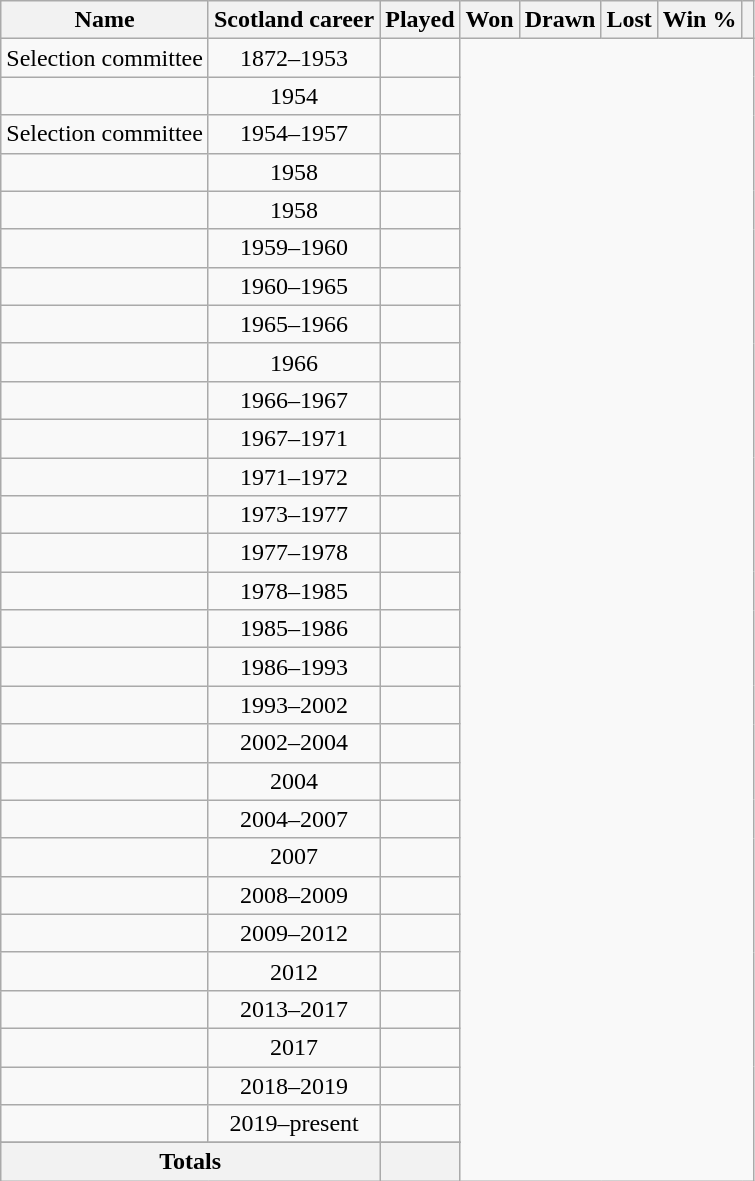<table class="wikitable sortable" style="text-align:center;">
<tr>
<th>Name</th>
<th>Scotland career</th>
<th>Played</th>
<th>Won</th>
<th>Drawn</th>
<th>Lost</th>
<th>Win %</th>
<th></th>
</tr>
<tr>
<td style="text-align: left;">Selection committee</td>
<td>1872–1953<br></td>
<td></td>
</tr>
<tr>
<td style="text-align: left;"></td>
<td>1954<br></td>
<td></td>
</tr>
<tr>
<td style="text-align: left;">Selection committee</td>
<td>1954–1957<br></td>
<td></td>
</tr>
<tr>
<td style="text-align: left;"></td>
<td>1958<br></td>
<td></td>
</tr>
<tr>
<td style="text-align: left;"></td>
<td>1958<br></td>
<td></td>
</tr>
<tr>
<td style="text-align: left;"></td>
<td>1959–1960<br></td>
<td></td>
</tr>
<tr>
<td style="text-align: left;"></td>
<td>1960–1965<br></td>
<td></td>
</tr>
<tr>
<td style="text-align: left;"></td>
<td>1965–1966<br></td>
<td></td>
</tr>
<tr>
<td style="text-align: left;"></td>
<td>1966<br></td>
<td></td>
</tr>
<tr>
<td style="text-align: left;"></td>
<td>1966–1967<br></td>
<td></td>
</tr>
<tr>
<td style="text-align: left;"></td>
<td>1967–1971<br></td>
<td></td>
</tr>
<tr>
<td style="text-align: left;"></td>
<td>1971–1972<br></td>
<td></td>
</tr>
<tr>
<td style="text-align: left;"></td>
<td>1973–1977<br></td>
<td></td>
</tr>
<tr>
<td style="text-align: left;"></td>
<td>1977–1978<br></td>
<td></td>
</tr>
<tr>
<td style="text-align: left;"></td>
<td>1978–1985<br></td>
<td></td>
</tr>
<tr>
<td style="text-align: left;"></td>
<td>1985–1986<br></td>
<td></td>
</tr>
<tr>
<td style="text-align: left;"></td>
<td>1986–1993<br></td>
<td></td>
</tr>
<tr>
<td style="text-align: left;"></td>
<td>1993–2002<br></td>
<td></td>
</tr>
<tr>
<td style="text-align: left;"></td>
<td>2002–2004<br></td>
<td></td>
</tr>
<tr>
<td style="text-align: left;"></td>
<td>2004<br></td>
<td></td>
</tr>
<tr>
<td style="text-align: left;"></td>
<td>2004–2007<br></td>
<td></td>
</tr>
<tr>
<td style="text-align: left;"></td>
<td>2007<br></td>
<td></td>
</tr>
<tr>
<td style="text-align: left;"></td>
<td>2008–2009<br></td>
<td></td>
</tr>
<tr>
<td style="text-align: left;"></td>
<td>2009–2012<br></td>
<td></td>
</tr>
<tr>
<td style="text-align: left;"></td>
<td>2012<br></td>
<td></td>
</tr>
<tr>
<td style="text-align: left;"></td>
<td>2013–2017<br></td>
<td></td>
</tr>
<tr>
<td style="text-align: left;"></td>
<td>2017<br></td>
<td></td>
</tr>
<tr>
<td style="text-align: left;"></td>
<td>2018–2019<br></td>
<td></td>
</tr>
<tr>
<td style="text-align: left;"></td>
<td>2019–present<br></td>
<td></td>
</tr>
<tr>
</tr>
<tr class="sortbottom">
<th colspan="2">Totals<br></th>
<th></th>
</tr>
</table>
